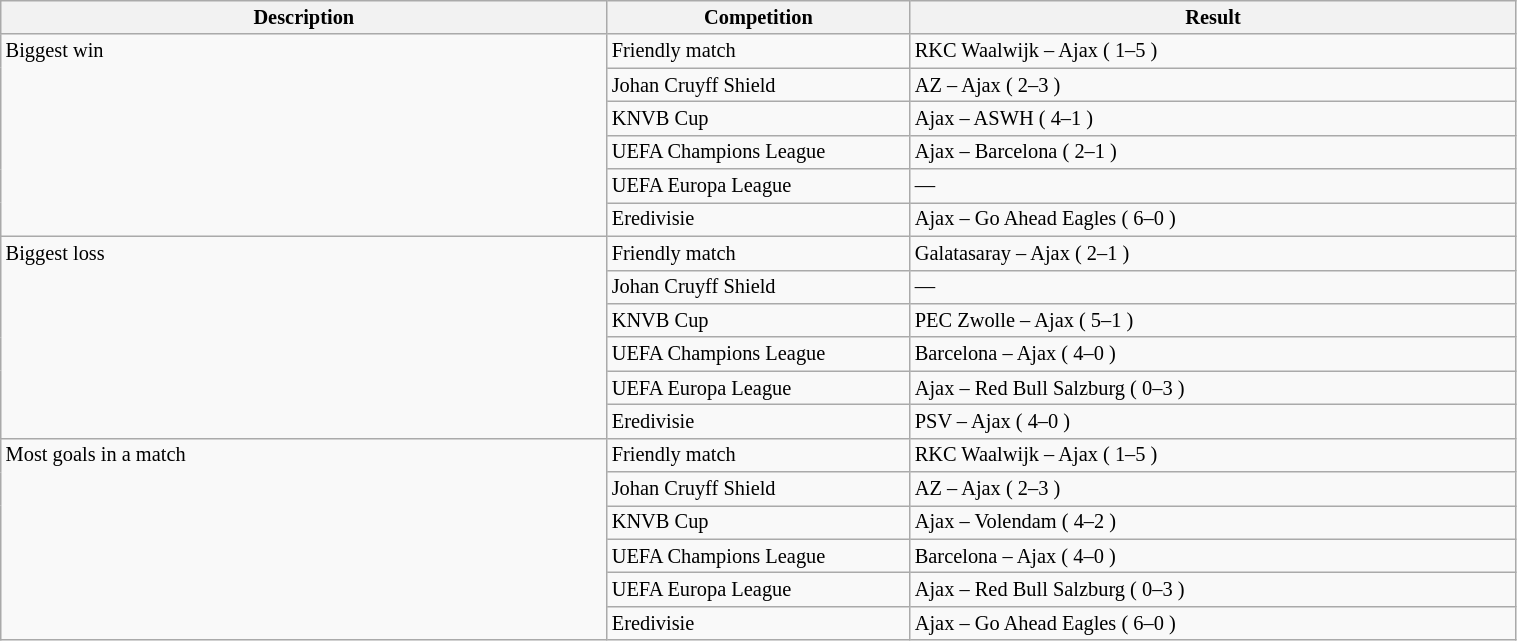<table class="wikitable" style="width:80%; font-size:85%;">
<tr valign=top>
<th width=40% align=center>Description</th>
<th width=20% align=center>Competition</th>
<th width=40% align=center>Result</th>
</tr>
<tr valign=top>
<td rowspan=6>Biggest win</td>
<td> Friendly match</td>
<td>RKC Waalwijk – Ajax ( 1–5 )</td>
</tr>
<tr>
<td> Johan Cruyff Shield</td>
<td>AZ – Ajax ( 2–3 )</td>
</tr>
<tr>
<td> KNVB Cup</td>
<td>Ajax – ASWH ( 4–1 )</td>
</tr>
<tr>
<td> UEFA Champions League</td>
<td>Ajax – Barcelona ( 2–1 )</td>
</tr>
<tr>
<td> UEFA Europa League</td>
<td>—</td>
</tr>
<tr>
<td> Eredivisie</td>
<td>Ajax – Go Ahead Eagles ( 6–0 )</td>
</tr>
<tr valign=top>
<td rowspan=6>Biggest loss</td>
<td> Friendly match</td>
<td>Galatasaray – Ajax ( 2–1 )</td>
</tr>
<tr>
<td> Johan Cruyff Shield</td>
<td>—</td>
</tr>
<tr>
<td> KNVB Cup</td>
<td>PEC Zwolle – Ajax ( 5–1 )</td>
</tr>
<tr>
<td> UEFA Champions League</td>
<td>Barcelona – Ajax ( 4–0 )</td>
</tr>
<tr>
<td> UEFA Europa League</td>
<td>Ajax – Red Bull Salzburg ( 0–3 )</td>
</tr>
<tr>
<td> Eredivisie</td>
<td>PSV – Ajax ( 4–0 )</td>
</tr>
<tr valign=top>
<td rowspan=6>Most goals in a match</td>
<td> Friendly match</td>
<td>RKC Waalwijk – Ajax ( 1–5 )</td>
</tr>
<tr>
<td> Johan Cruyff Shield</td>
<td>AZ – Ajax ( 2–3 )</td>
</tr>
<tr>
<td> KNVB Cup</td>
<td>Ajax – Volendam ( 4–2 )</td>
</tr>
<tr>
<td> UEFA Champions League</td>
<td>Barcelona – Ajax ( 4–0 )</td>
</tr>
<tr>
<td> UEFA Europa League</td>
<td>Ajax – Red Bull Salzburg ( 0–3 )</td>
</tr>
<tr>
<td> Eredivisie</td>
<td>Ajax – Go Ahead Eagles ( 6–0 )</td>
</tr>
</table>
